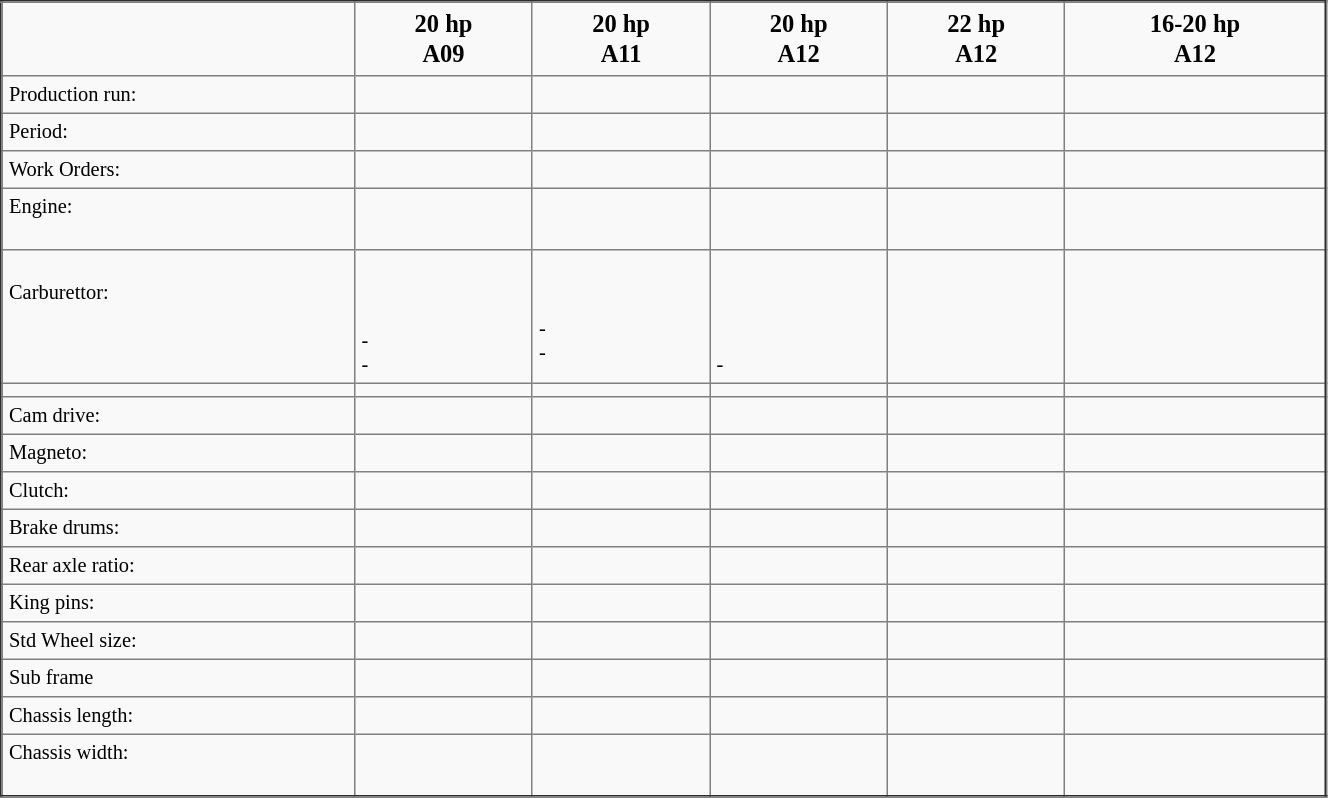<table border="2" cellpadding="4" cellspacing="0" border=" 1px #aaa solid" style="margin: 1em 1em 1em 0; background: #f9f9f9; border-collapse: collapse; font-size: 85%; width:70%">
<tr ---->
<th></th>
<th><big>20 hp<br>A09</big></th>
<th><big>20 hp<br>A11</big></th>
<th><big>20 hp<br>A12</big></th>
<th><big>22 hp<br>A12</big></th>
<th><big>16-20 hp<br>A12</big></th>
</tr>
<tr>
<td>Production run:</td>
<td></td>
<td></td>
<td></td>
<td></td>
<td></td>
</tr>
<tr>
<td>Period:</td>
<td></td>
<td></td>
<td></td>
<td></td>
<td></td>
</tr>
<tr>
<td>Work Orders:</td>
<td></td>
<td></td>
<td></td>
<td></td>
<td></td>
</tr>
<tr>
<td>Engine:<br><br></td>
<td><br></td>
<td><br><br></td>
<td><br><br></td>
<td><br><br></td>
<td><br><br></td>
</tr>
<tr>
<td>Carburettor:<br><br><br></td>
<td><br><br><br>-<br>-</td>
<td><br>
<br>-<br>-</td>
<td><br><br><br><br>-</td>
<td></td>
<td><br><br><br></td>
</tr>
<tr>
<td></td>
<td></td>
<td></td>
<td></td>
<td></td>
<td></td>
</tr>
<tr>
<td>Cam drive:</td>
<td></td>
<td></td>
<td></td>
<td></td>
<td></td>
</tr>
<tr>
<td>Magneto:</td>
<td></td>
<td></td>
<td></td>
<td></td>
<td></td>
</tr>
<tr>
<td>Clutch:</td>
<td></td>
<td></td>
<td></td>
<td></td>
<td></td>
</tr>
<tr>
<td>Brake drums:</td>
<td></td>
<td></td>
<td></td>
<td></td>
<td></td>
</tr>
<tr>
<td>Rear axle ratio:</td>
<td></td>
<td></td>
<td></td>
<td></td>
<td></td>
</tr>
<tr>
<td>King pins:</td>
<td></td>
<td></td>
<td></td>
<td></td>
<td></td>
</tr>
<tr>
<td>Std Wheel size:</td>
<td></td>
<td></td>
<td></td>
<td></td>
<td></td>
</tr>
<tr>
<td>Sub frame</td>
<td></td>
<td></td>
<td></td>
<td></td>
<td></td>
</tr>
<tr>
<td>Chassis length:</td>
<td></td>
<td></td>
<td></td>
<td></td>
<td></td>
</tr>
<tr>
<td>Chassis width:<br><br></td>
<td><br>
</td>
<td><br>
</td>
<td><br>
</td>
<td></td>
<td><br>
</td>
</tr>
</table>
